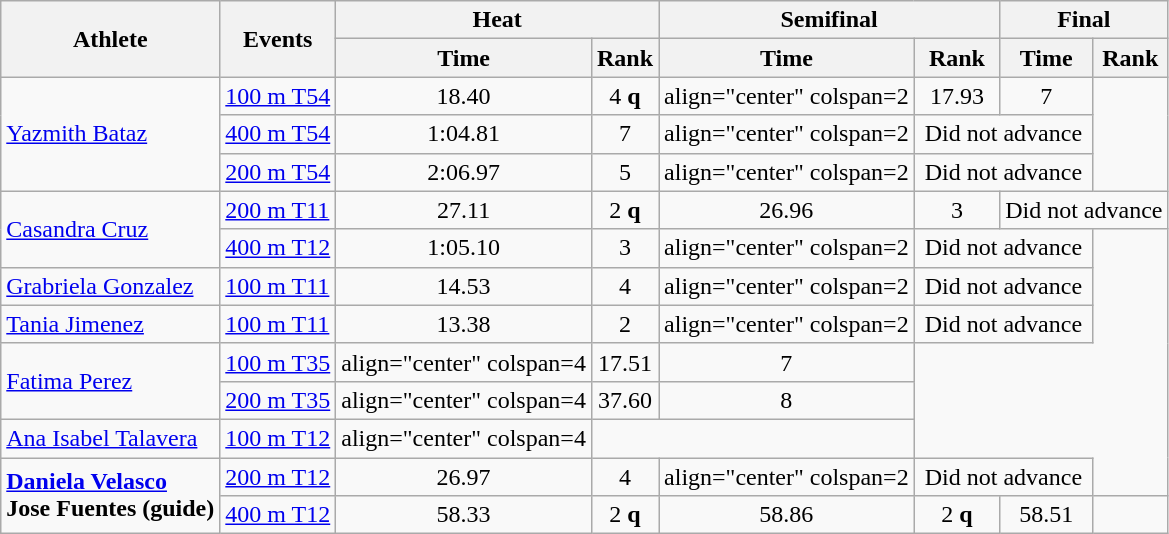<table class=wikitable>
<tr>
<th rowspan="2">Athlete</th>
<th rowspan="2">Events</th>
<th colspan="2">Heat</th>
<th colspan="2">Semifinal</th>
<th colspan="2">Final</th>
</tr>
<tr>
<th>Time</th>
<th>Rank</th>
<th>Time</th>
<th>Rank</th>
<th>Time</th>
<th>Rank</th>
</tr>
<tr>
<td rowspan=3><a href='#'>Yazmith Bataz</a></td>
<td><a href='#'>100 m T54</a></td>
<td align="center">18.40</td>
<td align="center">4 <strong>q</strong></td>
<td>align="center" colspan=2 </td>
<td align="center">17.93</td>
<td align="center">7</td>
</tr>
<tr>
<td><a href='#'>400 m T54</a></td>
<td align="center">1:04.81</td>
<td align="center">7</td>
<td>align="center" colspan=2 </td>
<td align="center" colspan=2>Did not advance</td>
</tr>
<tr>
<td><a href='#'>200 m T54</a></td>
<td align="center">2:06.97</td>
<td align="center">5</td>
<td>align="center" colspan=2 </td>
<td align="center" colspan=2>Did not advance</td>
</tr>
<tr>
<td rowspan=2><a href='#'>Casandra Cruz</a></td>
<td><a href='#'>200 m T11</a></td>
<td align="center">27.11</td>
<td align="center">2 <strong>q</strong></td>
<td align="center">26.96</td>
<td align="center">3</td>
<td align="center" colspan=2>Did not advance</td>
</tr>
<tr>
<td><a href='#'>400 m T12</a></td>
<td align="center">1:05.10</td>
<td align="center">3</td>
<td>align="center" colspan=2 </td>
<td align="center" colspan=2>Did not advance</td>
</tr>
<tr>
<td><a href='#'>Grabriela Gonzalez</a></td>
<td><a href='#'>100 m T11</a></td>
<td align="center">14.53</td>
<td align="center">4</td>
<td>align="center" colspan=2 </td>
<td align="center" colspan=2>Did not advance</td>
</tr>
<tr>
<td><a href='#'>Tania Jimenez</a></td>
<td><a href='#'>100 m T11</a></td>
<td align="center">13.38</td>
<td align="center">2</td>
<td>align="center" colspan=2 </td>
<td align="center" colspan=2>Did not advance</td>
</tr>
<tr>
<td rowspan=2><a href='#'>Fatima Perez</a></td>
<td><a href='#'>100 m T35</a></td>
<td>align="center" colspan=4 </td>
<td align="center">17.51</td>
<td align="center">7</td>
</tr>
<tr>
<td><a href='#'>200 m T35</a></td>
<td>align="center" colspan=4 </td>
<td align="center">37.60</td>
<td align="center">8</td>
</tr>
<tr>
<td><a href='#'>Ana Isabel Talavera</a></td>
<td><a href='#'>100 m T12</a></td>
<td>align="center" colspan=4 </td>
<td align="center" colspan=2></td>
</tr>
<tr>
<td rowspan=2><strong><a href='#'>Daniela Velasco</a> <br>Jose Fuentes (guide)</strong></td>
<td><a href='#'>200 m T12</a></td>
<td align="center">26.97</td>
<td align="center">4</td>
<td>align="center" colspan=2 </td>
<td align="center" colspan=2>Did not advance</td>
</tr>
<tr>
<td><a href='#'>400 m T12</a></td>
<td align="center">58.33</td>
<td align="center">2 <strong>q</strong></td>
<td align="center">58.86</td>
<td align="center">2 <strong>q</strong></td>
<td align="center">58.51</td>
<td align="center"></td>
</tr>
</table>
